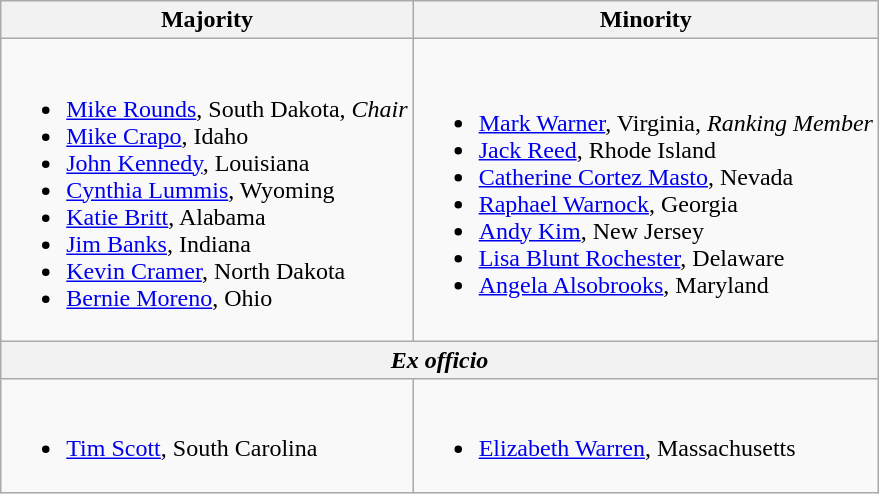<table class=wikitable>
<tr>
<th>Majority</th>
<th>Minority</th>
</tr>
<tr>
<td><br><ul><li><a href='#'>Mike Rounds</a>, South Dakota, <em>Chair</em></li><li><a href='#'>Mike Crapo</a>, Idaho</li><li><a href='#'>John Kennedy</a>, Louisiana</li><li><a href='#'>Cynthia Lummis</a>, Wyoming</li><li><a href='#'>Katie Britt</a>, Alabama</li><li><a href='#'>Jim Banks</a>, Indiana</li><li><a href='#'>Kevin Cramer</a>, North Dakota</li><li><a href='#'>Bernie Moreno</a>, Ohio</li></ul></td>
<td><br><ul><li><a href='#'>Mark Warner</a>, Virginia, <em>Ranking Member</em></li><li><a href='#'>Jack Reed</a>, Rhode Island</li><li><a href='#'>Catherine Cortez Masto</a>, Nevada</li><li><a href='#'>Raphael Warnock</a>, Georgia</li><li><a href='#'>Andy Kim</a>, New Jersey</li><li><a href='#'>Lisa Blunt Rochester</a>, Delaware</li><li><a href='#'>Angela Alsobrooks</a>, Maryland</li></ul></td>
</tr>
<tr>
<th colspan=2><em>Ex officio</em></th>
</tr>
<tr>
<td><br><ul><li><a href='#'>Tim Scott</a>, South Carolina</li></ul></td>
<td><br><ul><li><a href='#'>Elizabeth Warren</a>, Massachusetts</li></ul></td>
</tr>
</table>
